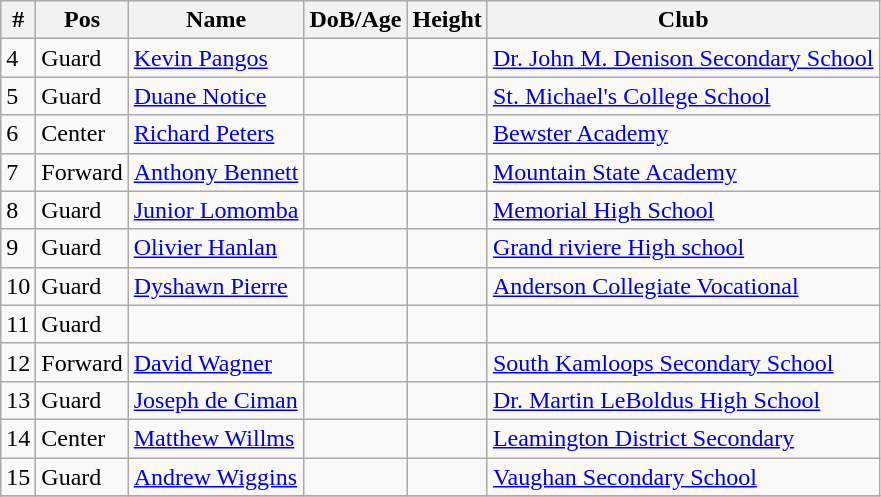<table class="wikitable sortable">
<tr>
<th>#</th>
<th>Pos</th>
<th>Name</th>
<th>DoB/Age</th>
<th>Height</th>
<th>Club</th>
</tr>
<tr>
<td>4</td>
<td>Guard</td>
<td><a href='#'>Kevin Pangos</a></td>
<td></td>
<td></td>
<td> <a href='#'>Dr. John M. Denison Secondary School</a></td>
</tr>
<tr>
<td>5</td>
<td>Guard</td>
<td><a href='#'>Duane Notice</a></td>
<td></td>
<td></td>
<td> <a href='#'>St. Michael's College School</a></td>
</tr>
<tr>
<td>6</td>
<td>Center</td>
<td><a href='#'>Richard Peters</a></td>
<td></td>
<td></td>
<td> <a href='#'>Bewster Academy</a></td>
</tr>
<tr>
<td>7</td>
<td>Forward</td>
<td><a href='#'>Anthony Bennett</a></td>
<td></td>
<td></td>
<td> <a href='#'>Mountain State Academy</a></td>
</tr>
<tr>
<td>8</td>
<td>Guard</td>
<td><a href='#'>Junior Lomomba</a></td>
<td></td>
<td></td>
<td> <a href='#'>Memorial High School</a></td>
</tr>
<tr>
<td>9</td>
<td>Guard</td>
<td><a href='#'>Olivier Hanlan</a></td>
<td></td>
<td></td>
<td> <a href='#'>Grand riviere High school</a></td>
</tr>
<tr>
<td>10</td>
<td>Guard</td>
<td><a href='#'>Dyshawn Pierre</a></td>
<td></td>
<td></td>
<td> <a href='#'>Anderson Collegiate Vocational</a></td>
</tr>
<tr>
<td>11</td>
<td>Guard</td>
<td></td>
<td></td>
<td></td>
<td></td>
</tr>
<tr>
<td>12</td>
<td>Forward</td>
<td><a href='#'>David Wagner</a></td>
<td></td>
<td></td>
<td> <a href='#'>South Kamloops Secondary School </a></td>
</tr>
<tr>
<td>13</td>
<td>Guard</td>
<td><a href='#'>Joseph de Ciman</a></td>
<td></td>
<td></td>
<td> <a href='#'>Dr. Martin LeBoldus High School</a></td>
</tr>
<tr>
<td>14</td>
<td>Center</td>
<td><a href='#'>Matthew Willms</a></td>
<td></td>
<td></td>
<td> <a href='#'>Leamington District Secondary</a></td>
</tr>
<tr>
<td>15</td>
<td>Guard</td>
<td><a href='#'>Andrew Wiggins</a></td>
<td></td>
<td></td>
<td> <a href='#'>Vaughan Secondary School</a></td>
</tr>
<tr>
</tr>
</table>
